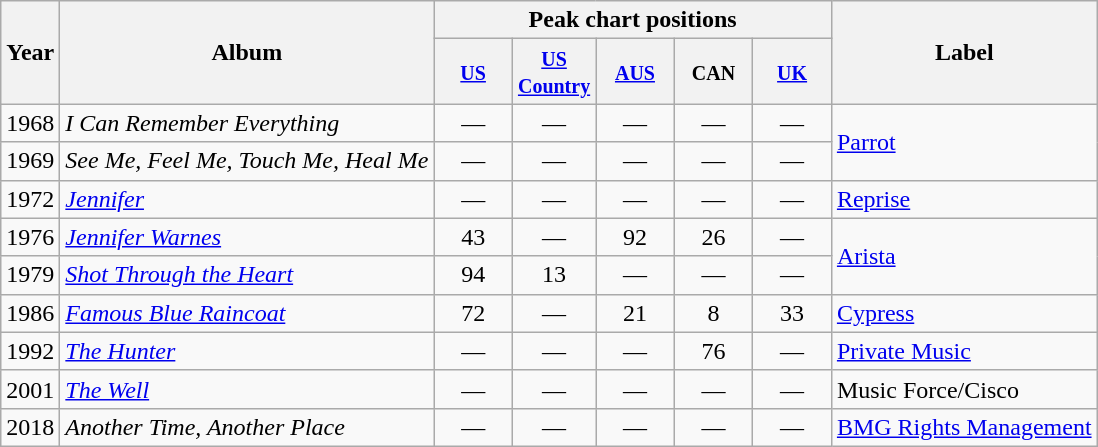<table class="wikitable">
<tr>
<th rowspan="2">Year</th>
<th rowspan="2">Album</th>
<th colspan="5">Peak chart positions</th>
<th rowspan="2">Label</th>
</tr>
<tr>
<th style="width:45px;"><small><a href='#'>US</a></small><br></th>
<th style="width:45px;"><small><a href='#'>US Country</a></small><br></th>
<th style="width:45px;"><small><a href='#'>AUS</a></small><br></th>
<th style="width:45px;"><small>CAN</small></th>
<th style="width:45px;"><small><a href='#'>UK</a></small><br></th>
</tr>
<tr>
<td>1968</td>
<td><em>I Can Remember Everything</em></td>
<td style="text-align:center;">—</td>
<td style="text-align:center;">—</td>
<td style="text-align:center;">—</td>
<td style="text-align:center;">—</td>
<td style="text-align:center;">—</td>
<td rowspan="2"><a href='#'>Parrot</a></td>
</tr>
<tr>
<td>1969</td>
<td><em>See Me, Feel Me, Touch Me, Heal Me</em></td>
<td style="text-align:center;">—</td>
<td style="text-align:center;">—</td>
<td style="text-align:center;">—</td>
<td style="text-align:center;">—</td>
<td style="text-align:center;">—</td>
</tr>
<tr>
<td>1972</td>
<td><em><a href='#'>Jennifer</a></em></td>
<td style="text-align:center;">—</td>
<td style="text-align:center;">—</td>
<td style="text-align:center;">—</td>
<td style="text-align:center;">—</td>
<td style="text-align:center;">—</td>
<td><a href='#'>Reprise</a></td>
</tr>
<tr>
<td>1976</td>
<td><em><a href='#'>Jennifer Warnes</a></em></td>
<td style="text-align:center;">43</td>
<td style="text-align:center;">—</td>
<td style="text-align:center;">92</td>
<td style="text-align:center;">26</td>
<td style="text-align:center;">—</td>
<td rowspan="2"><a href='#'>Arista</a></td>
</tr>
<tr>
<td>1979</td>
<td><em><a href='#'>Shot Through the Heart</a></em></td>
<td style="text-align:center;">94</td>
<td style="text-align:center;">13</td>
<td style="text-align:center;">—</td>
<td style="text-align:center;">—</td>
<td style="text-align:center;">—</td>
</tr>
<tr>
<td>1986</td>
<td><em><a href='#'>Famous Blue Raincoat</a></em></td>
<td style="text-align:center;">72</td>
<td style="text-align:center;">—</td>
<td style="text-align:center;">21</td>
<td style="text-align:center;">8</td>
<td style="text-align:center;">33</td>
<td><a href='#'>Cypress</a></td>
</tr>
<tr>
<td>1992</td>
<td><em><a href='#'>The Hunter</a></em></td>
<td style="text-align:center;">—</td>
<td style="text-align:center;">—</td>
<td style="text-align:center;">—</td>
<td style="text-align:center;">76</td>
<td style="text-align:center;">—</td>
<td><a href='#'>Private Music</a></td>
</tr>
<tr>
<td>2001</td>
<td><em><a href='#'>The Well</a></em></td>
<td style="text-align:center;">—</td>
<td style="text-align:center;">—</td>
<td style="text-align:center;">—</td>
<td style="text-align:center;">—</td>
<td style="text-align:center;">—</td>
<td>Music Force/Cisco</td>
</tr>
<tr>
<td>2018</td>
<td><em>Another Time, Another Place</em></td>
<td style="text-align:center;">—</td>
<td style="text-align:center;">—</td>
<td style="text-align:center;">—</td>
<td style="text-align:center;">—</td>
<td style="text-align:center;">—</td>
<td><a href='#'>BMG Rights Management</a></td>
</tr>
</table>
